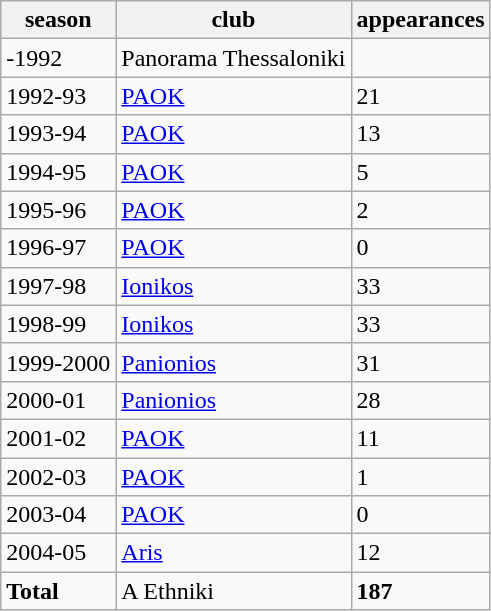<table class="wikitable">
<tr>
<th>season</th>
<th>club</th>
<th>appearances</th>
</tr>
<tr>
<td>-1992</td>
<td>Panorama Thessaloniki</td>
<td></td>
</tr>
<tr>
<td>1992-93</td>
<td><a href='#'>PAOK</a></td>
<td>21</td>
</tr>
<tr>
<td>1993-94</td>
<td><a href='#'>PAOK</a></td>
<td>13</td>
</tr>
<tr>
<td>1994-95</td>
<td><a href='#'>PAOK</a></td>
<td>5</td>
</tr>
<tr>
<td>1995-96</td>
<td><a href='#'>PAOK</a></td>
<td>2</td>
</tr>
<tr>
<td>1996-97</td>
<td><a href='#'>PAOK</a></td>
<td>0</td>
</tr>
<tr>
<td>1997-98</td>
<td><a href='#'>Ionikos</a></td>
<td>33</td>
</tr>
<tr>
<td>1998-99</td>
<td><a href='#'>Ionikos</a></td>
<td>33</td>
</tr>
<tr>
<td>1999-2000</td>
<td><a href='#'>Panionios</a></td>
<td>31</td>
</tr>
<tr>
<td>2000-01</td>
<td><a href='#'>Panionios</a></td>
<td>28</td>
</tr>
<tr>
<td>2001-02</td>
<td><a href='#'>PAOK</a></td>
<td>11</td>
</tr>
<tr>
<td>2002-03</td>
<td><a href='#'>PAOK</a></td>
<td>1</td>
</tr>
<tr>
<td>2003-04</td>
<td><a href='#'>PAOK</a></td>
<td>0</td>
</tr>
<tr>
<td>2004-05</td>
<td><a href='#'>Aris</a></td>
<td>12</td>
</tr>
<tr>
<td><strong>Total</strong></td>
<td>A Ethniki</td>
<td><strong>187</strong></td>
</tr>
</table>
